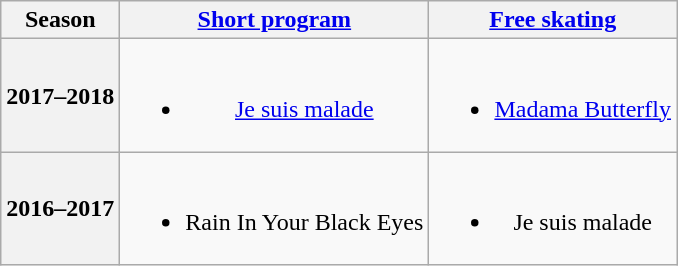<table class=wikitable style=text-align:center>
<tr>
<th>Season</th>
<th><a href='#'>Short program</a></th>
<th><a href='#'>Free skating</a></th>
</tr>
<tr>
<th>2017–2018 <br> </th>
<td><br><ul><li><a href='#'>Je suis malade</a> <br></li></ul></td>
<td><br><ul><li><a href='#'>Madama Butterfly</a> <br></li></ul></td>
</tr>
<tr>
<th>2016–2017 <br> </th>
<td><br><ul><li>Rain In Your Black Eyes <br></li></ul></td>
<td><br><ul><li>Je suis malade <br></li></ul></td>
</tr>
</table>
